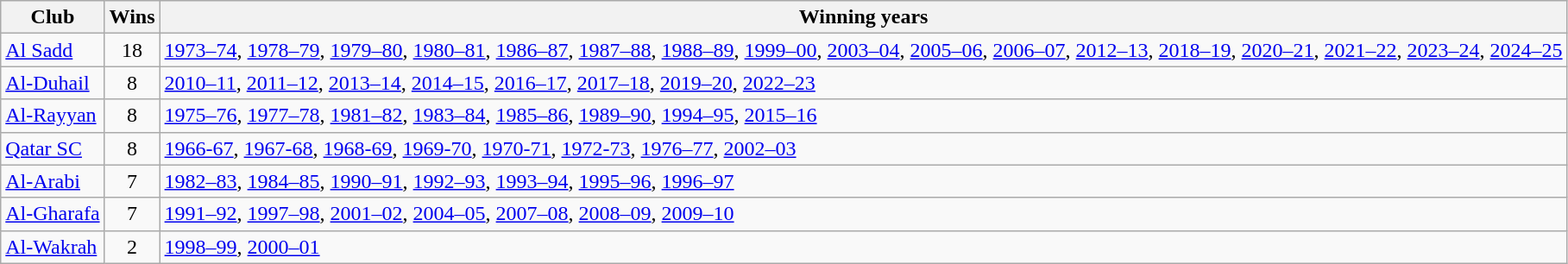<table class="wikitable">
<tr>
<th>Club</th>
<th>Wins</th>
<th>Winning years</th>
</tr>
<tr>
<td><a href='#'>Al Sadd</a></td>
<td style="text-align:center">18</td>
<td><a href='#'>1973–74</a>, <a href='#'>1978–79</a>, <a href='#'>1979–80</a>, <a href='#'>1980–81</a>, <a href='#'>1986–87</a>, <a href='#'>1987–88</a>, <a href='#'>1988–89</a>, <a href='#'>1999–00</a>, <a href='#'>2003–04</a>, <a href='#'>2005–06</a>, <a href='#'>2006–07</a>, <a href='#'>2012–13</a>, <a href='#'>2018–19</a>, <a href='#'>2020–21</a>, <a href='#'>2021–22</a>, <a href='#'>2023–24</a>, <a href='#'>2024–25</a></td>
</tr>
<tr>
<td><a href='#'>Al-Duhail</a></td>
<td style="text-align:center">8</td>
<td><a href='#'>2010–11</a>, <a href='#'>2011–12</a>, <a href='#'>2013–14</a>, <a href='#'>2014–15</a>, <a href='#'>2016–17</a>, <a href='#'>2017–18</a>, <a href='#'>2019–20</a>, <a href='#'>2022–23</a></td>
</tr>
<tr>
<td><a href='#'>Al-Rayyan</a></td>
<td style="text-align:center">8</td>
<td><a href='#'>1975–76</a>, <a href='#'>1977–78</a>, <a href='#'>1981–82</a>, <a href='#'>1983–84</a>, <a href='#'>1985–86</a>, <a href='#'>1989–90</a>, <a href='#'>1994–95</a>, <a href='#'>2015–16</a></td>
</tr>
<tr>
<td><a href='#'>Qatar SC</a></td>
<td style="text-align:center;">8</td>
<td><a href='#'>1966-67</a>, <a href='#'>1967-68</a>, <a href='#'>1968-69</a>, <a href='#'>1969-70</a>, <a href='#'>1970-71</a>, <a href='#'>1972-73</a>, <a href='#'>1976–77</a>, <a href='#'>2002–03</a></td>
</tr>
<tr>
<td><a href='#'>Al-Arabi</a></td>
<td style="text-align:center">7</td>
<td><a href='#'>1982–83</a>, <a href='#'>1984–85</a>, <a href='#'>1990–91</a>, <a href='#'>1992–93</a>, <a href='#'>1993–94</a>, <a href='#'>1995–96</a>, <a href='#'>1996–97</a></td>
</tr>
<tr>
<td><a href='#'>Al-Gharafa</a></td>
<td style="text-align:center">7</td>
<td><a href='#'>1991–92</a>, <a href='#'>1997–98</a>, <a href='#'>2001–02</a>, <a href='#'>2004–05</a>, <a href='#'>2007–08</a>, <a href='#'>2008–09</a>, <a href='#'>2009–10</a></td>
</tr>
<tr>
<td><a href='#'>Al-Wakrah</a></td>
<td style="text-align:center">2</td>
<td><a href='#'>1998–99</a>, <a href='#'>2000–01</a></td>
</tr>
</table>
